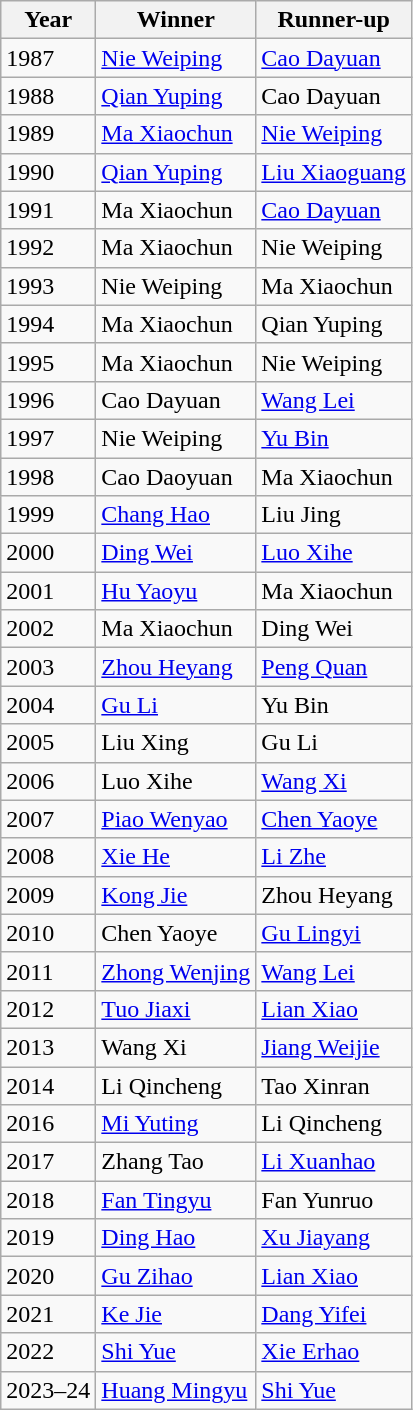<table class="wikitable" style="text-align: left;">
<tr>
<th>Year</th>
<th>Winner</th>
<th>Runner-up</th>
</tr>
<tr>
<td>1987</td>
<td><a href='#'>Nie Weiping</a></td>
<td><a href='#'>Cao Dayuan</a></td>
</tr>
<tr>
<td>1988</td>
<td><a href='#'>Qian Yuping</a></td>
<td>Cao Dayuan</td>
</tr>
<tr>
<td>1989</td>
<td><a href='#'>Ma Xiaochun</a></td>
<td><a href='#'>Nie Weiping</a></td>
</tr>
<tr>
<td>1990</td>
<td><a href='#'>Qian Yuping</a></td>
<td><a href='#'>Liu Xiaoguang</a></td>
</tr>
<tr>
<td>1991</td>
<td>Ma Xiaochun</td>
<td><a href='#'>Cao Dayuan</a></td>
</tr>
<tr>
<td>1992</td>
<td>Ma Xiaochun</td>
<td>Nie Weiping</td>
</tr>
<tr>
<td>1993</td>
<td>Nie Weiping</td>
<td>Ma Xiaochun</td>
</tr>
<tr>
<td>1994</td>
<td>Ma Xiaochun</td>
<td>Qian Yuping</td>
</tr>
<tr>
<td>1995</td>
<td>Ma Xiaochun</td>
<td>Nie Weiping</td>
</tr>
<tr>
<td>1996</td>
<td>Cao Dayuan</td>
<td><a href='#'>Wang Lei</a></td>
</tr>
<tr>
<td>1997</td>
<td>Nie Weiping</td>
<td><a href='#'>Yu Bin</a></td>
</tr>
<tr>
<td>1998</td>
<td>Cao Daoyuan</td>
<td>Ma Xiaochun</td>
</tr>
<tr>
<td>1999</td>
<td><a href='#'>Chang Hao</a></td>
<td>Liu Jing</td>
</tr>
<tr>
<td>2000</td>
<td><a href='#'>Ding Wei</a></td>
<td><a href='#'>Luo Xihe</a></td>
</tr>
<tr>
<td>2001</td>
<td><a href='#'>Hu Yaoyu</a></td>
<td>Ma Xiaochun</td>
</tr>
<tr>
<td>2002</td>
<td>Ma Xiaochun</td>
<td>Ding Wei</td>
</tr>
<tr>
<td>2003</td>
<td><a href='#'>Zhou Heyang</a></td>
<td><a href='#'>Peng Quan</a></td>
</tr>
<tr>
<td>2004</td>
<td><a href='#'>Gu Li</a></td>
<td>Yu Bin</td>
</tr>
<tr>
<td>2005</td>
<td>Liu Xing</td>
<td>Gu Li</td>
</tr>
<tr>
<td>2006</td>
<td>Luo Xihe</td>
<td><a href='#'>Wang Xi</a></td>
</tr>
<tr>
<td>2007</td>
<td><a href='#'>Piao Wenyao</a></td>
<td><a href='#'>Chen Yaoye</a></td>
</tr>
<tr>
<td>2008</td>
<td><a href='#'>Xie He</a></td>
<td><a href='#'>Li Zhe</a></td>
</tr>
<tr>
<td>2009</td>
<td><a href='#'>Kong Jie</a></td>
<td>Zhou Heyang</td>
</tr>
<tr>
<td>2010</td>
<td>Chen Yaoye</td>
<td><a href='#'>Gu Lingyi</a></td>
</tr>
<tr>
<td>2011</td>
<td><a href='#'>Zhong Wenjing</a></td>
<td><a href='#'>Wang Lei</a></td>
</tr>
<tr>
<td>2012</td>
<td><a href='#'>Tuo Jiaxi</a></td>
<td><a href='#'>Lian Xiao</a></td>
</tr>
<tr>
<td>2013</td>
<td>Wang Xi</td>
<td><a href='#'>Jiang Weijie</a></td>
</tr>
<tr>
<td>2014</td>
<td>Li Qincheng</td>
<td>Tao Xinran</td>
</tr>
<tr>
<td>2016</td>
<td><a href='#'>Mi Yuting</a></td>
<td>Li Qincheng</td>
</tr>
<tr>
<td>2017</td>
<td>Zhang Tao</td>
<td><a href='#'>Li Xuanhao</a></td>
</tr>
<tr>
<td>2018</td>
<td><a href='#'>Fan Tingyu</a></td>
<td>Fan Yunruo</td>
</tr>
<tr>
<td>2019</td>
<td><a href='#'>Ding Hao</a></td>
<td><a href='#'>Xu Jiayang</a></td>
</tr>
<tr>
<td>2020</td>
<td><a href='#'>Gu Zihao</a></td>
<td><a href='#'>Lian Xiao</a></td>
</tr>
<tr>
<td>2021</td>
<td><a href='#'>Ke Jie</a></td>
<td><a href='#'>Dang Yifei</a></td>
</tr>
<tr>
<td>2022</td>
<td><a href='#'>Shi Yue</a></td>
<td><a href='#'>Xie Erhao</a></td>
</tr>
<tr>
<td>2023–24</td>
<td><a href='#'>Huang Mingyu</a></td>
<td><a href='#'>Shi Yue</a></td>
</tr>
</table>
